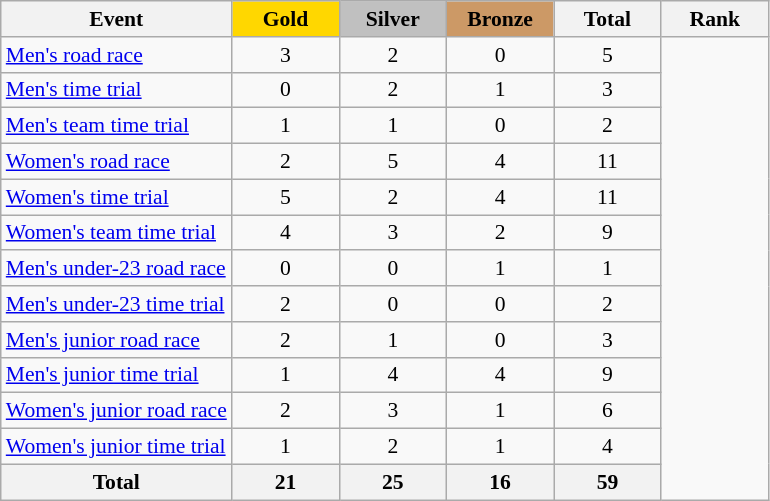<table class="wikitable sortable" border="1" style="text-align:center; font-size:90%;">
<tr>
<th style="width:15:em;">Event</th>
<td style="background:gold; width:4.5em; font-weight:bold;">Gold</td>
<td style="background:silver; width:4.5em; font-weight:bold;">Silver</td>
<td style="background:#cc9966; width:4.5em; font-weight:bold;">Bronze</td>
<th style="width:4.5em;">Total</th>
<th style="width:4.5em;">Rank</th>
</tr>
<tr>
<td align=left><a href='#'>Men's road race</a></td>
<td>3</td>
<td>2</td>
<td>0</td>
<td>5</td>
</tr>
<tr>
<td align=left><a href='#'>Men's time trial</a></td>
<td>0</td>
<td>2</td>
<td>1</td>
<td>3</td>
</tr>
<tr>
<td align=left><a href='#'>Men's team time trial</a></td>
<td>1</td>
<td>1</td>
<td>0</td>
<td>2</td>
</tr>
<tr>
<td align=left><a href='#'>Women's road race</a></td>
<td>2</td>
<td>5</td>
<td>4</td>
<td>11</td>
</tr>
<tr>
<td align=left><a href='#'>Women's time trial</a></td>
<td>5</td>
<td>2</td>
<td>4</td>
<td>11</td>
</tr>
<tr>
<td align=left><a href='#'>Women's team time trial</a></td>
<td>4</td>
<td>3</td>
<td>2</td>
<td>9</td>
</tr>
<tr>
<td align=left><a href='#'>Men's under-23 road race</a></td>
<td>0</td>
<td>0</td>
<td>1</td>
<td>1</td>
</tr>
<tr>
<td align=left><a href='#'>Men's under-23 time trial</a></td>
<td>2</td>
<td>0</td>
<td>0</td>
<td>2</td>
</tr>
<tr>
<td align=left><a href='#'>Men's junior road race</a></td>
<td>2</td>
<td>1</td>
<td>0</td>
<td>3</td>
</tr>
<tr>
<td align=left><a href='#'>Men's junior time trial</a></td>
<td>1</td>
<td>4</td>
<td>4</td>
<td>9</td>
</tr>
<tr>
<td align=left><a href='#'>Women's junior road race</a></td>
<td>2</td>
<td>3</td>
<td>1</td>
<td>6</td>
</tr>
<tr>
<td align=left><a href='#'>Women's junior time trial</a></td>
<td>1</td>
<td>2</td>
<td>1</td>
<td>4</td>
</tr>
<tr>
<th>Total</th>
<th>21</th>
<th>25</th>
<th>16</th>
<th>59</th>
</tr>
</table>
